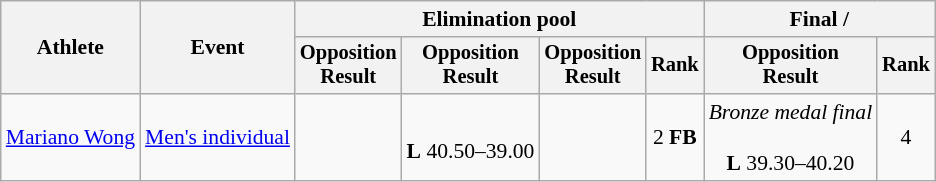<table class=wikitable style=font-size:90%;text-align:center>
<tr>
<th rowspan=2>Athlete</th>
<th rowspan=2>Event</th>
<th colspan="4">Elimination pool</th>
<th colspan=2>Final / </th>
</tr>
<tr style=font-size:95%>
<th>Opposition<br>Result</th>
<th>Opposition<br>Result</th>
<th>Opposition<br>Result</th>
<th>Rank</th>
<th>Opposition<br>Result</th>
<th>Rank</th>
</tr>
<tr>
<td align=left><a href='#'>Mariano Wong</a></td>
<td align=left><a href='#'>Men's individual</a></td>
<td><br></td>
<td><br><strong>L</strong> 40.50–39.00</td>
<td><br></td>
<td>2 <strong>FB</strong></td>
<td><em>Bronze medal final</em><br><br><strong>L</strong> 39.30–40.20</td>
<td>4</td>
</tr>
</table>
